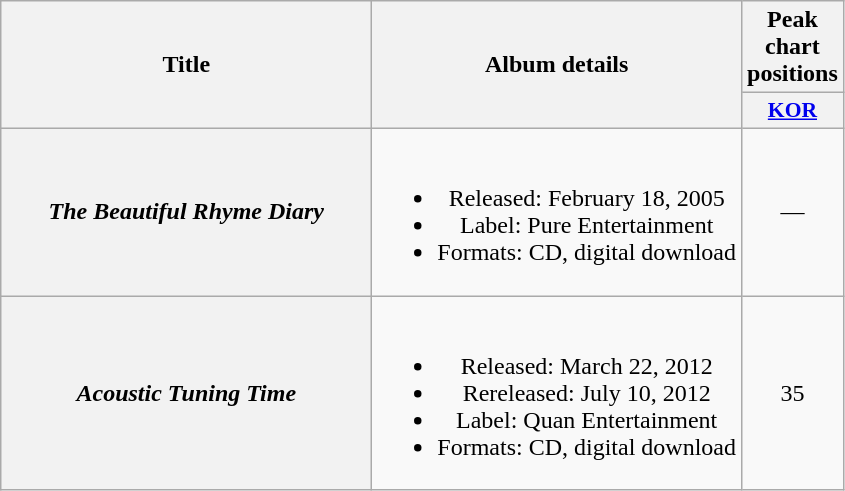<table class="wikitable plainrowheaders" style="text-align:center;">
<tr>
<th rowspan="2" scope="col" style="width:15em">Title</th>
<th rowspan="2" scope="col">Album details</th>
<th scope="col">Peak chart positions</th>
</tr>
<tr>
<th scope="col" style="width:2.5em;font-size:90%;"><a href='#'>KOR</a><br></th>
</tr>
<tr>
<th scope="row"><em>The Beautiful Rhyme Diary</em></th>
<td><br><ul><li>Released: February 18, 2005</li><li>Label: Pure Entertainment</li><li>Formats: CD, digital download</li></ul></td>
<td>—</td>
</tr>
<tr>
<th scope="row"><em>Acoustic Tuning Time</em><br></th>
<td><br><ul><li>Released: March 22, 2012</li><li>Rereleased: July 10, 2012</li><li>Label: Quan Entertainment</li><li>Formats: CD, digital download</li></ul></td>
<td>35</td>
</tr>
</table>
